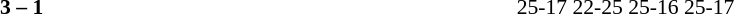<table width=100% cellspacing=1>
<tr>
<th width=20%></th>
<th width=12%></th>
<th width=20%></th>
<th width=33%></th>
<td></td>
</tr>
<tr style=font-size:90%>
<td align=right><strong></strong></td>
<td align=center><strong>3 – 1</strong></td>
<td></td>
<td>25-17 22-25 25-16 25-17</td>
</tr>
</table>
